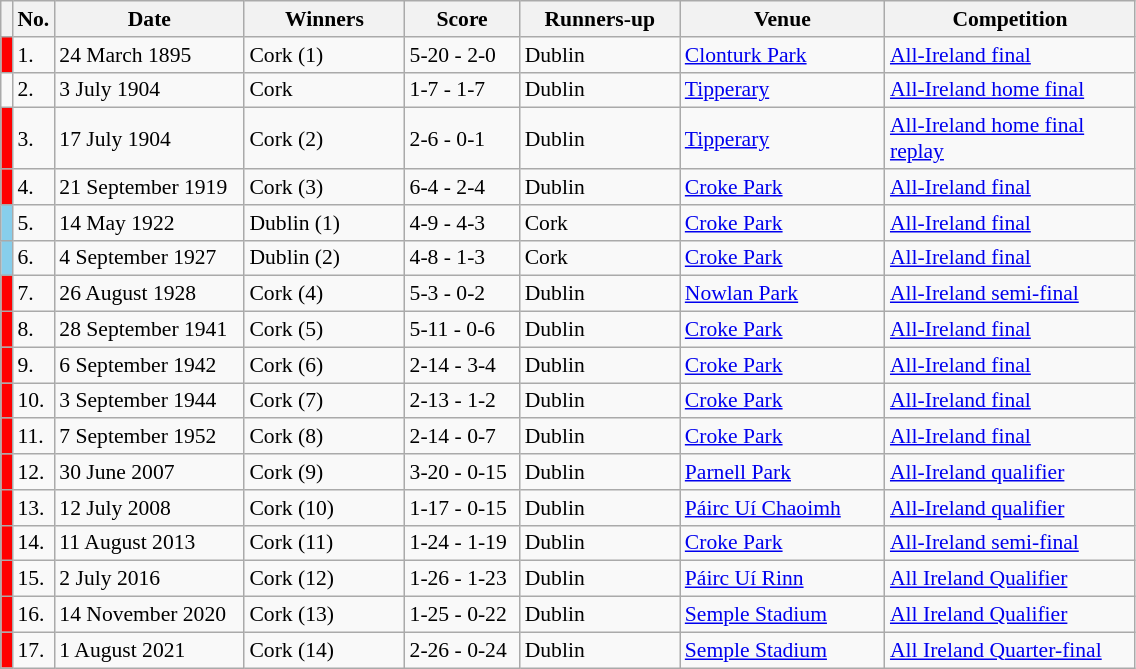<table class="wikitable" style="font-size:90%">
<tr>
<th width=1></th>
<th width=5>No.</th>
<th width=120>Date</th>
<th width=100>Winners</th>
<th width=70>Score</th>
<th width=100>Runners-up</th>
<th width=130>Venue</th>
<th width=160>Competition</th>
</tr>
<tr>
<td style="background-color:#FF0000"></td>
<td>1.</td>
<td>24 March 1895</td>
<td>Cork (1)</td>
<td>5-20 - 2-0</td>
<td>Dublin</td>
<td><a href='#'>Clonturk Park</a></td>
<td><a href='#'>All-Ireland final</a></td>
</tr>
<tr>
<td></td>
<td>2.</td>
<td>3 July 1904</td>
<td>Cork</td>
<td>1-7 - 1-7</td>
<td>Dublin</td>
<td><a href='#'>Tipperary</a></td>
<td><a href='#'>All-Ireland home final</a></td>
</tr>
<tr>
<td style="background-color:#FF0000"></td>
<td>3.</td>
<td>17 July 1904</td>
<td>Cork (2)</td>
<td>2-6 - 0-1</td>
<td>Dublin</td>
<td><a href='#'>Tipperary</a></td>
<td><a href='#'>All-Ireland home final replay</a></td>
</tr>
<tr>
<td style="background-color:#FF0000"></td>
<td>4.</td>
<td>21 September 1919</td>
<td>Cork (3)</td>
<td>6-4 - 2-4</td>
<td>Dublin</td>
<td><a href='#'>Croke Park</a></td>
<td><a href='#'>All-Ireland final</a></td>
</tr>
<tr>
<td style="background-color:#87CEEB"></td>
<td>5.</td>
<td>14 May 1922</td>
<td>Dublin (1)</td>
<td>4-9 - 4-3</td>
<td>Cork</td>
<td><a href='#'>Croke Park</a></td>
<td><a href='#'>All-Ireland final</a></td>
</tr>
<tr>
<td style="background-color:#87CEEB"></td>
<td>6.</td>
<td>4 September 1927</td>
<td>Dublin (2)</td>
<td>4-8 - 1-3</td>
<td>Cork</td>
<td><a href='#'>Croke Park</a></td>
<td><a href='#'>All-Ireland final</a></td>
</tr>
<tr>
<td style="background-color:#FF0000"></td>
<td>7.</td>
<td>26 August 1928</td>
<td>Cork (4)</td>
<td>5-3 - 0-2</td>
<td>Dublin</td>
<td><a href='#'>Nowlan Park</a></td>
<td><a href='#'>All-Ireland semi-final</a></td>
</tr>
<tr>
<td style="background-color:#FF0000"></td>
<td>8.</td>
<td>28 September 1941</td>
<td>Cork (5)</td>
<td>5-11 - 0-6</td>
<td>Dublin</td>
<td><a href='#'>Croke Park</a></td>
<td><a href='#'>All-Ireland final</a></td>
</tr>
<tr>
<td style="background-color:#FF0000"></td>
<td>9.</td>
<td>6 September 1942</td>
<td>Cork (6)</td>
<td>2-14 - 3-4</td>
<td>Dublin</td>
<td><a href='#'>Croke Park</a></td>
<td><a href='#'>All-Ireland final</a></td>
</tr>
<tr>
<td style="background-color:#FF0000"></td>
<td>10.</td>
<td>3 September 1944</td>
<td>Cork (7)</td>
<td>2-13 - 1-2</td>
<td>Dublin</td>
<td><a href='#'>Croke Park</a></td>
<td><a href='#'>All-Ireland final</a></td>
</tr>
<tr>
<td style="background-color:#FF0000"></td>
<td>11.</td>
<td>7 September 1952</td>
<td>Cork (8)</td>
<td>2-14 - 0-7</td>
<td>Dublin</td>
<td><a href='#'>Croke Park</a></td>
<td><a href='#'>All-Ireland final</a></td>
</tr>
<tr>
<td style="background-color:#FF0000"></td>
<td>12.</td>
<td>30 June 2007</td>
<td>Cork (9)</td>
<td>3-20 - 0-15</td>
<td>Dublin</td>
<td><a href='#'>Parnell Park</a></td>
<td><a href='#'>All-Ireland qualifier</a></td>
</tr>
<tr>
<td style="background-color:#FF0000"></td>
<td>13.</td>
<td>12 July 2008</td>
<td>Cork (10)</td>
<td>1-17 - 0-15</td>
<td>Dublin</td>
<td><a href='#'>Páirc Uí Chaoimh</a></td>
<td><a href='#'>All-Ireland qualifier</a></td>
</tr>
<tr>
<td style="background-color:#FF0000"></td>
<td>14.</td>
<td>11 August 2013</td>
<td>Cork (11)</td>
<td>1-24 - 1-19</td>
<td>Dublin</td>
<td><a href='#'>Croke Park</a></td>
<td><a href='#'>All-Ireland semi-final</a></td>
</tr>
<tr>
<td style="background-color:#FF0000"></td>
<td>15.</td>
<td>2 July 2016</td>
<td>Cork (12)</td>
<td>1-26 - 1-23</td>
<td>Dublin</td>
<td><a href='#'>Páirc Uí Rinn</a></td>
<td><a href='#'>All Ireland Qualifier</a></td>
</tr>
<tr>
<td style="background-color:#FF0000"></td>
<td>16.</td>
<td>14 November 2020</td>
<td>Cork (13)</td>
<td>1-25 - 0-22</td>
<td>Dublin</td>
<td><a href='#'>Semple Stadium</a></td>
<td><a href='#'>All Ireland Qualifier</a></td>
</tr>
<tr>
<td style="background-color:#FF0000"></td>
<td>17.</td>
<td>1 August 2021</td>
<td>Cork (14)</td>
<td>2-26 - 0-24</td>
<td>Dublin</td>
<td><a href='#'>Semple Stadium</a></td>
<td><a href='#'>All Ireland Quarter-final</a></td>
</tr>
</table>
